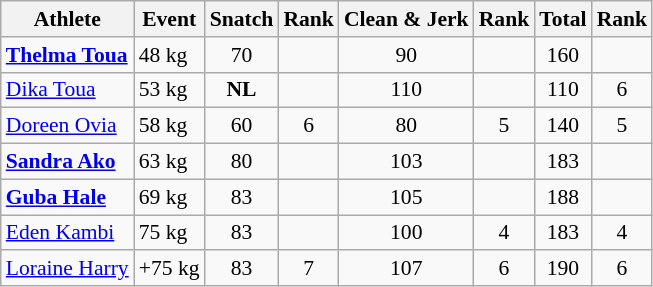<table class="wikitable" style="font-size:90%;text-align:center">
<tr>
<th>Athlete</th>
<th>Event</th>
<th>Snatch</th>
<th>Rank</th>
<th>Clean & Jerk</th>
<th>Rank</th>
<th>Total</th>
<th>Rank</th>
</tr>
<tr align=center>
<td align=left><strong><a href='#'>Thelma Toua</a></strong></td>
<td align=left>48 kg</td>
<td>70</td>
<td></td>
<td>90</td>
<td></td>
<td>160</td>
<td></td>
</tr>
<tr align=center>
<td align=left><a href='#'>Dika Toua</a></td>
<td align=left>53 kg</td>
<td><strong>NL</strong></td>
<td></td>
<td>110</td>
<td></td>
<td>110</td>
<td>6</td>
</tr>
<tr align=center>
<td align=left><a href='#'>Doreen Ovia</a></td>
<td align=left>58 kg</td>
<td>60</td>
<td>6</td>
<td>80</td>
<td>5</td>
<td>140</td>
<td>5</td>
</tr>
<tr align=center>
<td align=left><strong><a href='#'>Sandra Ako</a></strong></td>
<td align=left>63 kg</td>
<td>80</td>
<td></td>
<td>103</td>
<td></td>
<td>183</td>
<td></td>
</tr>
<tr align=center>
<td align=left><strong><a href='#'>Guba Hale</a></strong></td>
<td align=left>69 kg</td>
<td>83</td>
<td></td>
<td>105</td>
<td></td>
<td>188</td>
<td></td>
</tr>
<tr align=center>
<td align=left><a href='#'>Eden Kambi</a></td>
<td align=left>75 kg</td>
<td>83</td>
<td></td>
<td>100</td>
<td>4</td>
<td>183</td>
<td>4</td>
</tr>
<tr align=center>
<td align=left><a href='#'>Loraine Harry</a></td>
<td align=left>+75 kg</td>
<td>83</td>
<td>7</td>
<td>107</td>
<td>6</td>
<td>190</td>
<td>6</td>
</tr>
</table>
